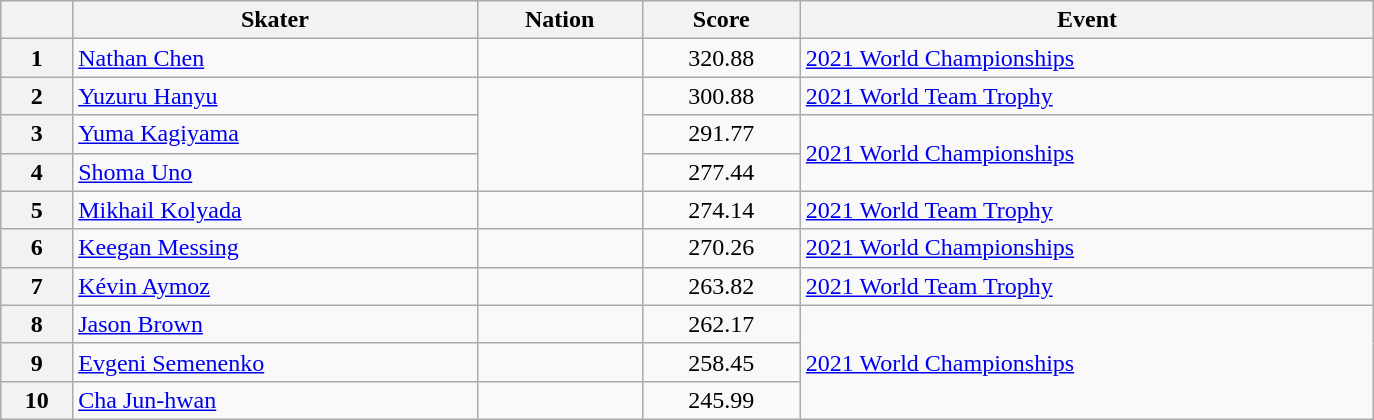<table class="wikitable sortable" style="text-align:left; width:72.5%">
<tr>
<th scope="col"></th>
<th scope="col">Skater</th>
<th scope="col">Nation</th>
<th scope="col">Score</th>
<th scope="col">Event</th>
</tr>
<tr>
<th scope="row">1</th>
<td><a href='#'>Nathan Chen</a></td>
<td></td>
<td style="text-align:center;">320.88</td>
<td><a href='#'>2021 World Championships</a></td>
</tr>
<tr>
<th scope="row">2</th>
<td><a href='#'>Yuzuru Hanyu</a></td>
<td rowspan="3"></td>
<td style="text-align:center;">300.88</td>
<td><a href='#'>2021 World Team Trophy</a></td>
</tr>
<tr>
<th scope="row">3</th>
<td><a href='#'>Yuma Kagiyama</a></td>
<td style="text-align:center;">291.77</td>
<td rowspan="2"><a href='#'>2021 World Championships</a></td>
</tr>
<tr>
<th scope="row">4</th>
<td><a href='#'>Shoma Uno</a></td>
<td style="text-align:center;">277.44</td>
</tr>
<tr>
<th scope="row">5</th>
<td><a href='#'>Mikhail Kolyada</a></td>
<td></td>
<td style="text-align:center;">274.14</td>
<td><a href='#'>2021 World Team Trophy</a></td>
</tr>
<tr>
<th scope="row">6</th>
<td><a href='#'>Keegan Messing</a></td>
<td></td>
<td style="text-align:center;">270.26</td>
<td><a href='#'>2021 World Championships</a></td>
</tr>
<tr>
<th scope="row">7</th>
<td><a href='#'>Kévin Aymoz</a></td>
<td></td>
<td style="text-align:center;">263.82</td>
<td><a href='#'>2021 World Team Trophy</a></td>
</tr>
<tr>
<th scope="row">8</th>
<td><a href='#'>Jason Brown</a></td>
<td></td>
<td style="text-align:center;">262.17</td>
<td rowspan="3"><a href='#'>2021 World Championships</a></td>
</tr>
<tr>
<th scope="row">9</th>
<td><a href='#'>Evgeni Semenenko</a></td>
<td></td>
<td style="text-align:center;">258.45</td>
</tr>
<tr>
<th scope="row">10</th>
<td><a href='#'>Cha Jun-hwan</a></td>
<td></td>
<td style="text-align:center;">245.99</td>
</tr>
</table>
